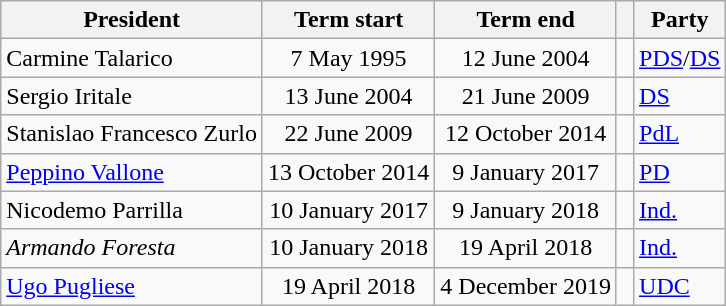<table class="wikitable">
<tr>
<th>President</th>
<th>Term start</th>
<th>Term end</th>
<th class=unsortable> </th>
<th>Party</th>
</tr>
<tr>
<td>Carmine Talarico</td>
<td align=center>7 May 1995</td>
<td align=center>12 June 2004</td>
<td bgcolor=></td>
<td><a href='#'>PDS</a>/<a href='#'>DS</a></td>
</tr>
<tr>
<td>Sergio Iritale</td>
<td align=center>13 June 2004</td>
<td align=center>21 June 2009</td>
<td bgcolor=></td>
<td><a href='#'>DS</a></td>
</tr>
<tr>
<td>Stanislao Francesco Zurlo</td>
<td align=center>22 June 2009</td>
<td align=center>12 October 2014</td>
<td bgcolor=></td>
<td><a href='#'>PdL</a></td>
</tr>
<tr>
<td><a href='#'>Peppino Vallone</a></td>
<td align=center>13 October 2014</td>
<td align=center>9 January 2017</td>
<td bgcolor=></td>
<td><a href='#'>PD</a></td>
</tr>
<tr>
<td>Nicodemo Parrilla</td>
<td align=center>10 January 2017</td>
<td align=center>9 January 2018</td>
<td bgcolor=></td>
<td><a href='#'>Ind.</a></td>
</tr>
<tr>
<td><em>Armando Foresta</em></td>
<td align=center>10 January 2018</td>
<td align=center>19 April 2018</td>
<td bgcolor=></td>
<td><a href='#'>Ind.</a></td>
</tr>
<tr>
<td><a href='#'>Ugo Pugliese</a></td>
<td align=center>19 April 2018</td>
<td align=center>4 December 2019</td>
<td bgcolor=></td>
<td><a href='#'>UDC</a></td>
</tr>
</table>
